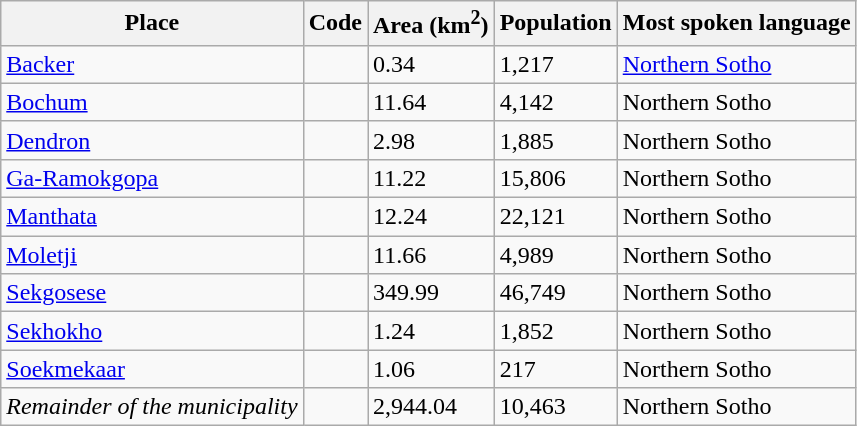<table class="wikitable sortable">
<tr>
<th>Place</th>
<th>Code</th>
<th>Area (km<sup>2</sup>)</th>
<th>Population</th>
<th>Most spoken language</th>
</tr>
<tr>
<td><a href='#'>Backer</a></td>
<td></td>
<td>0.34</td>
<td>1,217</td>
<td><a href='#'>Northern Sotho</a></td>
</tr>
<tr>
<td><a href='#'>Bochum</a></td>
<td></td>
<td>11.64</td>
<td>4,142</td>
<td>Northern Sotho</td>
</tr>
<tr>
<td><a href='#'>Dendron</a></td>
<td></td>
<td>2.98</td>
<td>1,885</td>
<td>Northern Sotho</td>
</tr>
<tr>
<td><a href='#'>Ga-Ramokgopa</a></td>
<td></td>
<td>11.22</td>
<td>15,806</td>
<td>Northern Sotho</td>
</tr>
<tr>
<td><a href='#'>Manthata</a></td>
<td></td>
<td>12.24</td>
<td>22,121</td>
<td>Northern Sotho</td>
</tr>
<tr>
<td><a href='#'>Moletji</a></td>
<td></td>
<td>11.66</td>
<td>4,989</td>
<td>Northern Sotho</td>
</tr>
<tr>
<td><a href='#'>Sekgosese</a></td>
<td></td>
<td>349.99</td>
<td>46,749</td>
<td>Northern Sotho</td>
</tr>
<tr>
<td><a href='#'>Sekhokho</a></td>
<td></td>
<td>1.24</td>
<td>1,852</td>
<td>Northern Sotho</td>
</tr>
<tr>
<td><a href='#'>Soekmekaar</a></td>
<td></td>
<td>1.06</td>
<td>217</td>
<td>Northern Sotho</td>
</tr>
<tr>
<td><em>Remainder of the municipality</em></td>
<td></td>
<td>2,944.04</td>
<td>10,463</td>
<td>Northern Sotho</td>
</tr>
</table>
